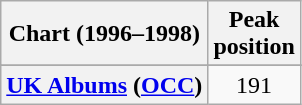<table class="wikitable sortable plainrowheaders">
<tr>
<th scope="col">Chart (1996–1998)</th>
<th scope="col">Peak<br>position</th>
</tr>
<tr>
</tr>
<tr>
<th scope="row"><a href='#'>UK Albums</a> (<a href='#'>OCC</a>)</th>
<td style="text-align:center">191</td>
</tr>
</table>
